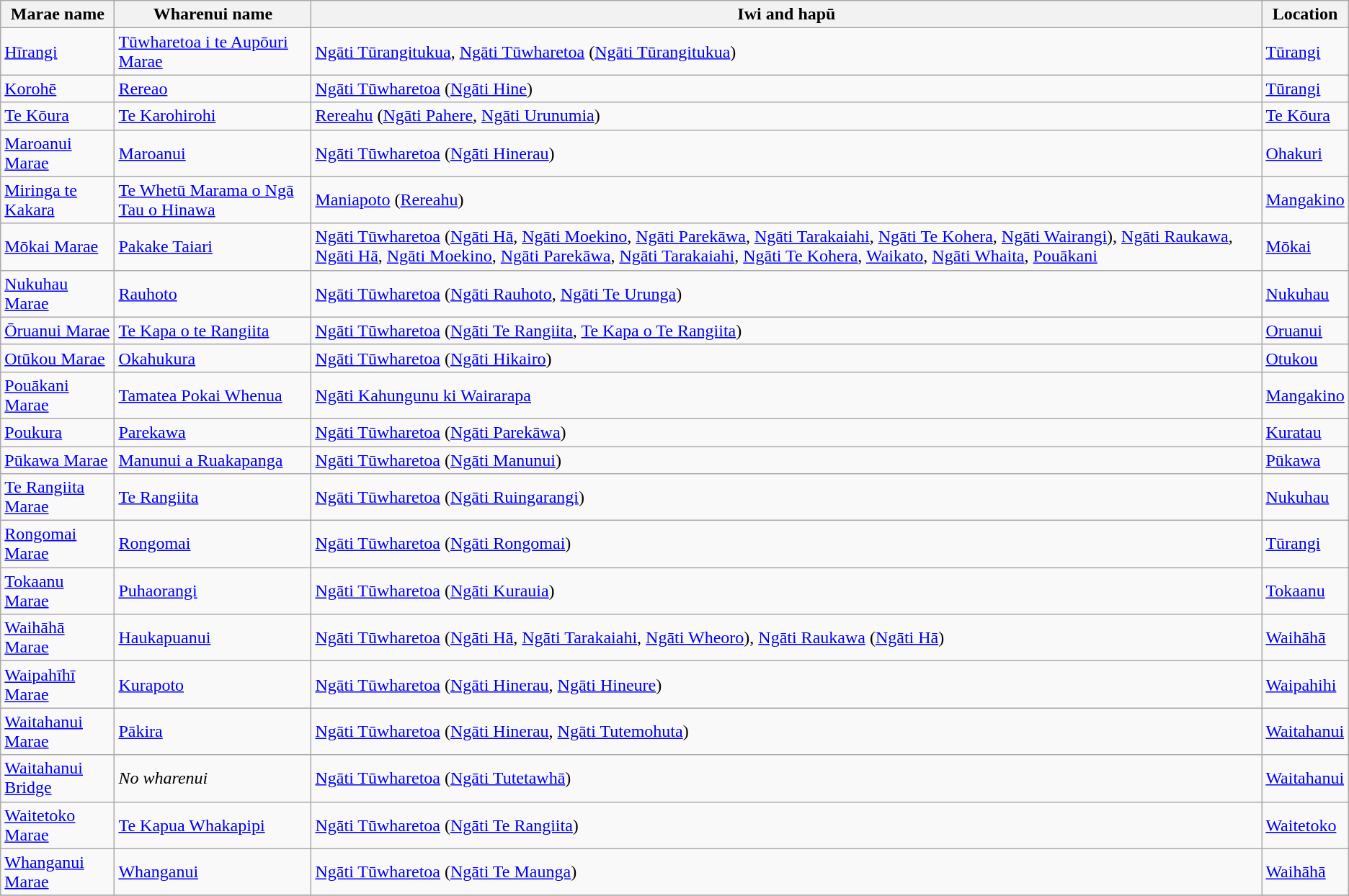<table class="wikitable sortable">
<tr>
<th>Marae name</th>
<th>Wharenui name</th>
<th>Iwi and hapū</th>
<th>Location</th>
</tr>
<tr>
<td><a href='#'>Hīrangi</a></td>
<td><a href='#'>Tūwharetoa i te Aupōuri Marae</a></td>
<td><a href='#'>Ngāti Tūrangitukua</a>, <a href='#'>Ngāti Tūwharetoa</a> (<a href='#'>Ngāti Tūrangitukua</a>)</td>
<td><a href='#'>Tūrangi</a></td>
</tr>
<tr>
<td><a href='#'>Korohē</a></td>
<td><a href='#'>Rereao</a></td>
<td><a href='#'>Ngāti Tūwharetoa</a> (<a href='#'>Ngāti Hine</a>)</td>
<td><a href='#'>Tūrangi</a></td>
</tr>
<tr>
<td><a href='#'>Te Kōura</a></td>
<td><a href='#'>Te Karohirohi</a></td>
<td><a href='#'>Rereahu</a> (<a href='#'>Ngāti Pahere</a>, <a href='#'>Ngāti Urunumia</a>)</td>
<td><a href='#'>Te Kōura</a></td>
</tr>
<tr>
<td><a href='#'>Maroanui Marae</a></td>
<td><a href='#'>Maroanui</a></td>
<td><a href='#'>Ngāti Tūwharetoa</a> (<a href='#'>Ngāti Hinerau</a>)</td>
<td><a href='#'>Ohakuri</a></td>
</tr>
<tr>
<td><a href='#'>Miringa te Kakara</a></td>
<td><a href='#'>Te Whetū Marama o Ngā Tau o Hinawa</a></td>
<td><a href='#'>Maniapoto</a> (<a href='#'>Rereahu</a>)</td>
<td><a href='#'>Mangakino</a></td>
</tr>
<tr>
<td><a href='#'>Mōkai Marae</a></td>
<td><a href='#'>Pakake Taiari</a></td>
<td><a href='#'>Ngāti Tūwharetoa</a> (<a href='#'>Ngāti Hā</a>, <a href='#'>Ngāti Moekino</a>, <a href='#'>Ngāti Parekāwa</a>, <a href='#'>Ngāti Tarakaiahi</a>, <a href='#'>Ngāti Te Kohera</a>, <a href='#'>Ngāti Wairangi</a>), <a href='#'>Ngāti Raukawa</a>, <a href='#'>Ngāti Hā</a>, <a href='#'>Ngāti Moekino</a>, <a href='#'>Ngāti Parekāwa</a>, <a href='#'>Ngāti Tarakaiahi</a>, <a href='#'>Ngāti Te Kohera</a>, <a href='#'>Waikato</a>, <a href='#'>Ngāti Whaita</a>, <a href='#'>Pouākani</a></td>
<td><a href='#'>Mōkai</a></td>
</tr>
<tr>
<td><a href='#'>Nukuhau Marae</a></td>
<td><a href='#'>Rauhoto</a></td>
<td><a href='#'>Ngāti Tūwharetoa</a> (<a href='#'>Ngāti Rauhoto</a>, <a href='#'>Ngāti Te Urunga</a>)</td>
<td><a href='#'>Nukuhau</a></td>
</tr>
<tr>
<td><a href='#'>Ōruanui Marae</a></td>
<td><a href='#'>Te Kapa o te Rangiita</a></td>
<td><a href='#'>Ngāti Tūwharetoa</a> (<a href='#'>Ngāti Te Rangiita</a>, <a href='#'>Te Kapa o Te Rangiita</a>)</td>
<td><a href='#'>Oruanui</a></td>
</tr>
<tr>
<td><a href='#'>Otūkou Marae</a></td>
<td><a href='#'>Okahukura</a></td>
<td><a href='#'>Ngāti Tūwharetoa</a> (<a href='#'>Ngāti Hikairo</a>)</td>
<td><a href='#'>Otukou</a></td>
</tr>
<tr>
<td><a href='#'>Pouākani Marae</a></td>
<td><a href='#'>Tamatea Pokai Whenua</a></td>
<td><a href='#'>Ngāti Kahungunu ki Wairarapa</a></td>
<td><a href='#'>Mangakino</a></td>
</tr>
<tr>
<td><a href='#'>Poukura</a></td>
<td><a href='#'>Parekawa</a></td>
<td><a href='#'>Ngāti Tūwharetoa</a> (<a href='#'>Ngāti Parekāwa</a>)</td>
<td><a href='#'>Kuratau</a></td>
</tr>
<tr>
<td><a href='#'>Pūkawa Marae</a></td>
<td><a href='#'>Manunui a Ruakapanga</a></td>
<td><a href='#'>Ngāti Tūwharetoa</a> (<a href='#'>Ngāti Manunui</a>)</td>
<td><a href='#'>Pūkawa</a></td>
</tr>
<tr>
<td><a href='#'>Te Rangiita Marae</a></td>
<td><a href='#'>Te Rangiita</a></td>
<td><a href='#'>Ngāti Tūwharetoa</a> (<a href='#'>Ngāti Ruingarangi</a>)</td>
<td><a href='#'>Nukuhau</a></td>
</tr>
<tr>
<td><a href='#'>Rongomai Marae</a></td>
<td><a href='#'>Rongomai</a></td>
<td><a href='#'>Ngāti Tūwharetoa</a> (<a href='#'>Ngāti Rongomai</a>)</td>
<td><a href='#'>Tūrangi</a></td>
</tr>
<tr>
<td><a href='#'>Tokaanu Marae</a></td>
<td><a href='#'>Puhaorangi</a></td>
<td><a href='#'>Ngāti Tūwharetoa</a> (<a href='#'>Ngāti Kurauia</a>)</td>
<td><a href='#'>Tokaanu</a></td>
</tr>
<tr>
<td><a href='#'>Waihāhā Marae</a></td>
<td><a href='#'>Haukapuanui</a></td>
<td><a href='#'>Ngāti Tūwharetoa</a> (<a href='#'>Ngāti Hā</a>, <a href='#'>Ngāti Tarakaiahi</a>, <a href='#'>Ngāti Wheoro</a>), <a href='#'>Ngāti Raukawa</a> (<a href='#'>Ngāti Hā</a>)</td>
<td><a href='#'>Waihāhā</a></td>
</tr>
<tr>
<td><a href='#'>Waipahīhī Marae</a></td>
<td><a href='#'>Kurapoto</a></td>
<td><a href='#'>Ngāti Tūwharetoa</a> (<a href='#'>Ngāti Hinerau</a>, <a href='#'>Ngāti Hineure</a>)</td>
<td><a href='#'>Waipahihi</a></td>
</tr>
<tr>
<td><a href='#'>Waitahanui Marae</a></td>
<td><a href='#'>Pākira</a></td>
<td><a href='#'>Ngāti Tūwharetoa</a> (<a href='#'>Ngāti Hinerau</a>, <a href='#'>Ngāti Tutemohuta</a>)</td>
<td><a href='#'>Waitahanui</a></td>
</tr>
<tr>
<td><a href='#'>Waitahanui Bridge</a></td>
<td><em>No wharenui</em></td>
<td><a href='#'>Ngāti Tūwharetoa</a> (<a href='#'>Ngāti Tutetawhā</a>)</td>
<td><a href='#'>Waitahanui</a></td>
</tr>
<tr>
<td><a href='#'>Waitetoko Marae</a></td>
<td><a href='#'>Te Kapua Whakapipi</a></td>
<td><a href='#'>Ngāti Tūwharetoa</a> (<a href='#'>Ngāti Te Rangiita</a>)</td>
<td><a href='#'>Waitetoko</a></td>
</tr>
<tr>
<td><a href='#'>Whanganui Marae</a></td>
<td><a href='#'>Whanganui</a></td>
<td><a href='#'>Ngāti Tūwharetoa</a> (<a href='#'>Ngāti Te Maunga</a>)</td>
<td><a href='#'>Waihāhā</a></td>
</tr>
<tr>
</tr>
</table>
